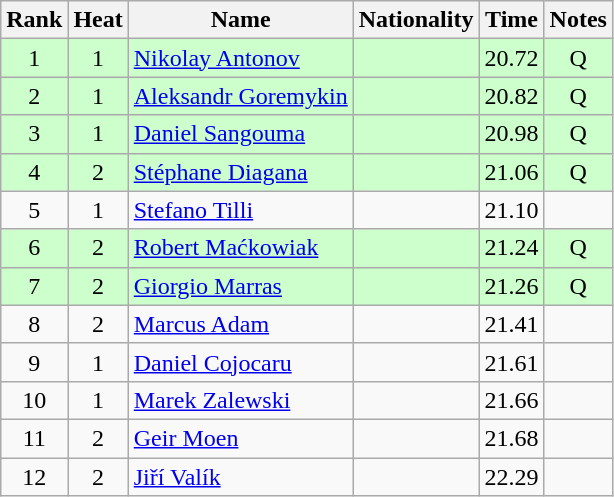<table class="wikitable sortable" style="text-align:center">
<tr>
<th>Rank</th>
<th>Heat</th>
<th>Name</th>
<th>Nationality</th>
<th>Time</th>
<th>Notes</th>
</tr>
<tr bgcolor=ccffcc>
<td>1</td>
<td>1</td>
<td align="left"><a href='#'>Nikolay Antonov</a></td>
<td align=left></td>
<td>20.72</td>
<td>Q</td>
</tr>
<tr bgcolor=ccffcc>
<td>2</td>
<td>1</td>
<td align="left"><a href='#'>Aleksandr Goremykin</a></td>
<td align=left></td>
<td>20.82</td>
<td>Q</td>
</tr>
<tr bgcolor=ccffcc>
<td>3</td>
<td>1</td>
<td align="left"><a href='#'>Daniel Sangouma</a></td>
<td align=left></td>
<td>20.98</td>
<td>Q</td>
</tr>
<tr bgcolor=ccffcc>
<td>4</td>
<td>2</td>
<td align="left"><a href='#'>Stéphane Diagana</a></td>
<td align=left></td>
<td>21.06</td>
<td>Q</td>
</tr>
<tr>
<td>5</td>
<td>1</td>
<td align="left"><a href='#'>Stefano Tilli</a></td>
<td align=left></td>
<td>21.10</td>
<td></td>
</tr>
<tr bgcolor=ccffcc>
<td>6</td>
<td>2</td>
<td align="left"><a href='#'>Robert Maćkowiak</a></td>
<td align=left></td>
<td>21.24</td>
<td>Q</td>
</tr>
<tr bgcolor=ccffcc>
<td>7</td>
<td>2</td>
<td align="left"><a href='#'>Giorgio Marras</a></td>
<td align=left></td>
<td>21.26</td>
<td>Q</td>
</tr>
<tr>
<td>8</td>
<td>2</td>
<td align="left"><a href='#'>Marcus Adam</a></td>
<td align=left></td>
<td>21.41</td>
<td></td>
</tr>
<tr>
<td>9</td>
<td>1</td>
<td align="left"><a href='#'>Daniel Cojocaru</a></td>
<td align=left></td>
<td>21.61</td>
<td></td>
</tr>
<tr>
<td>10</td>
<td>1</td>
<td align="left"><a href='#'>Marek Zalewski</a></td>
<td align=left></td>
<td>21.66</td>
<td></td>
</tr>
<tr>
<td>11</td>
<td>2</td>
<td align="left"><a href='#'>Geir Moen</a></td>
<td align=left></td>
<td>21.68</td>
<td></td>
</tr>
<tr>
<td>12</td>
<td>2</td>
<td align="left"><a href='#'>Jiří Valík</a></td>
<td align=left></td>
<td>22.29</td>
<td></td>
</tr>
</table>
